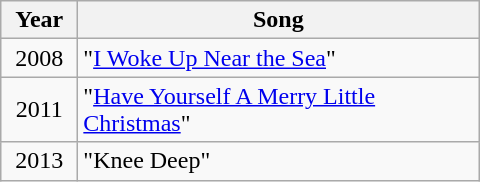<table class="wikitable" style=text-align:center;>
<tr>
<th width="44">Year</th>
<th width="260">Song</th>
</tr>
<tr>
<td width="44">2008</td>
<td align=left width="140">"<a href='#'>I Woke Up Near the Sea</a>"</td>
</tr>
<tr>
<td width="44">2011</td>
<td align=left width="220">"<a href='#'>Have Yourself A Merry Little Christmas</a>"</td>
</tr>
<tr>
<td width="44">2013</td>
<td align=left width="140">"Knee Deep"</td>
</tr>
</table>
